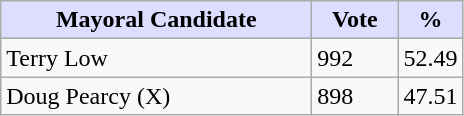<table class="wikitable">
<tr>
<th style="background:#ddf; width:200px;">Mayoral Candidate </th>
<th style="background:#ddf; width:50px;">Vote</th>
<th style="background:#ddf; width:30px;">%</th>
</tr>
<tr>
<td>Terry Low</td>
<td>992</td>
<td>52.49</td>
</tr>
<tr>
<td>Doug Pearcy (X)</td>
<td>898</td>
<td>47.51</td>
</tr>
</table>
